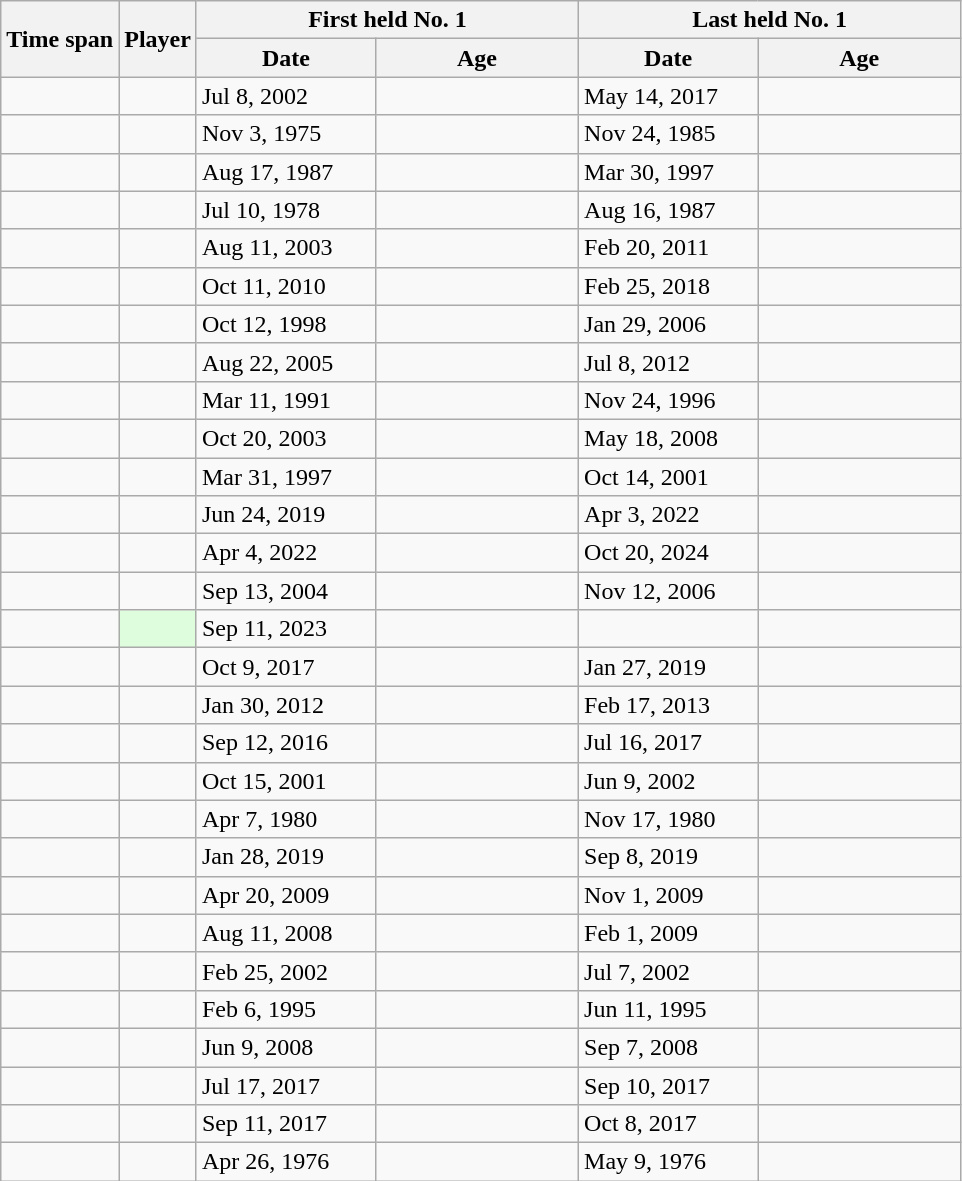<table class="wikitable nowrap sortable">
<tr>
<th scope="col" rowspan="2">Time span</th>
<th scope="col" rowspan="2">Player</th>
<th scope="col" colspan="2">First held No. 1</th>
<th scope="col" colspan="2">Last held No. 1</th>
</tr>
<tr>
<th scope="col" style="width:7em; data-sort-type=date">Date</th>
<th scope="col" style="width:8em; data-sort-type=date">Age</th>
<th scope="col" style="width:7em; data-sort-type=date">Date</th>
<th scope="col" style="width:8em; data-sort-type=date">Age</th>
</tr>
<tr>
<td></td>
<td></td>
<td>Jul 8, 2002</td>
<td></td>
<td>May 14, 2017</td>
<td><strong></strong></td>
</tr>
<tr>
<td></td>
<td></td>
<td>Nov 3, 1975</td>
<td></td>
<td>Nov 24, 1985</td>
<td></td>
</tr>
<tr>
<td></td>
<td></td>
<td>Aug 17, 1987</td>
<td></td>
<td>Mar 30, 1997</td>
<td></td>
</tr>
<tr>
<td></td>
<td></td>
<td>Jul 10, 1978</td>
<td></td>
<td>Aug 16, 1987</td>
<td></td>
</tr>
<tr>
<td></td>
<td></td>
<td>Aug 11, 2003</td>
<td></td>
<td>Feb 20, 2011</td>
<td></td>
</tr>
<tr>
<td></td>
<td></td>
<td>Oct 11, 2010</td>
<td></td>
<td>Feb 25, 2018</td>
<td></td>
</tr>
<tr>
<td></td>
<td></td>
<td>Oct 12, 1998</td>
<td></td>
<td>Jan 29, 2006</td>
<td></td>
</tr>
<tr>
<td></td>
<td></td>
<td>Aug 22, 2005</td>
<td></td>
<td>Jul 8, 2012</td>
<td></td>
</tr>
<tr>
<td></td>
<td></td>
<td>Mar 11, 1991</td>
<td></td>
<td>Nov 24, 1996</td>
<td></td>
</tr>
<tr>
<td></td>
<td></td>
<td>Oct 20, 2003</td>
<td></td>
<td>May 18, 2008</td>
<td></td>
</tr>
<tr>
<td></td>
<td></td>
<td>Mar 31, 1997</td>
<td><strong></strong></td>
<td>Oct 14, 2001</td>
<td></td>
</tr>
<tr>
<td></td>
<td></td>
<td>Jun 24, 2019</td>
<td></td>
<td>Apr 3, 2022</td>
<td></td>
</tr>
<tr>
<td></td>
<td></td>
<td>Apr 4, 2022</td>
<td></td>
<td>Oct 20, 2024</td>
<td></td>
</tr>
<tr>
<td></td>
<td></td>
<td>Sep 13, 2004</td>
<td></td>
<td>Nov 12, 2006</td>
<td></td>
</tr>
<tr>
<td></td>
<td style="text-align:left; background:#ddfddd;"></td>
<td>Sep 11, 2023</td>
<td></td>
<td></td>
<td></td>
</tr>
<tr>
<td></td>
<td></td>
<td>Oct 9, 2017</td>
<td></td>
<td>Jan 27, 2019</td>
<td></td>
</tr>
<tr>
<td></td>
<td></td>
<td>Jan 30, 2012</td>
<td></td>
<td>Feb 17, 2013</td>
<td></td>
</tr>
<tr>
<td></td>
<td></td>
<td>Sep 12, 2016</td>
<td></td>
<td>Jul 16, 2017</td>
<td></td>
</tr>
<tr>
<td></td>
<td></td>
<td>Oct 15, 2001</td>
<td></td>
<td>Jun 9, 2002</td>
<td></td>
</tr>
<tr>
<td></td>
<td></td>
<td>Apr 7, 1980</td>
<td></td>
<td>Nov 17, 1980</td>
<td></td>
</tr>
<tr>
<td></td>
<td></td>
<td>Jan 28, 2019</td>
<td></td>
<td>Sep 8, 2019</td>
<td></td>
</tr>
<tr>
<td></td>
<td></td>
<td>Apr 20, 2009</td>
<td></td>
<td>Nov 1, 2009</td>
<td></td>
</tr>
<tr>
<td></td>
<td></td>
<td>Aug 11, 2008</td>
<td></td>
<td>Feb 1, 2009</td>
<td></td>
</tr>
<tr>
<td></td>
<td></td>
<td>Feb 25, 2002</td>
<td></td>
<td>Jul 7, 2002</td>
<td></td>
</tr>
<tr>
<td></td>
<td></td>
<td>Feb 6, 1995</td>
<td></td>
<td>Jun 11, 1995</td>
<td></td>
</tr>
<tr>
<td></td>
<td></td>
<td>Jun 9, 2008</td>
<td></td>
<td>Sep 7, 2008</td>
<td></td>
</tr>
<tr>
<td></td>
<td></td>
<td>Jul 17, 2017</td>
<td></td>
<td>Sep 10, 2017</td>
<td></td>
</tr>
<tr>
<td></td>
<td></td>
<td>Sep 11, 2017</td>
<td></td>
<td>Oct 8, 2017</td>
<td></td>
</tr>
<tr>
<td></td>
<td></td>
<td>Apr 26, 1976</td>
<td></td>
<td>May 9, 1976</td>
<td></td>
</tr>
</table>
